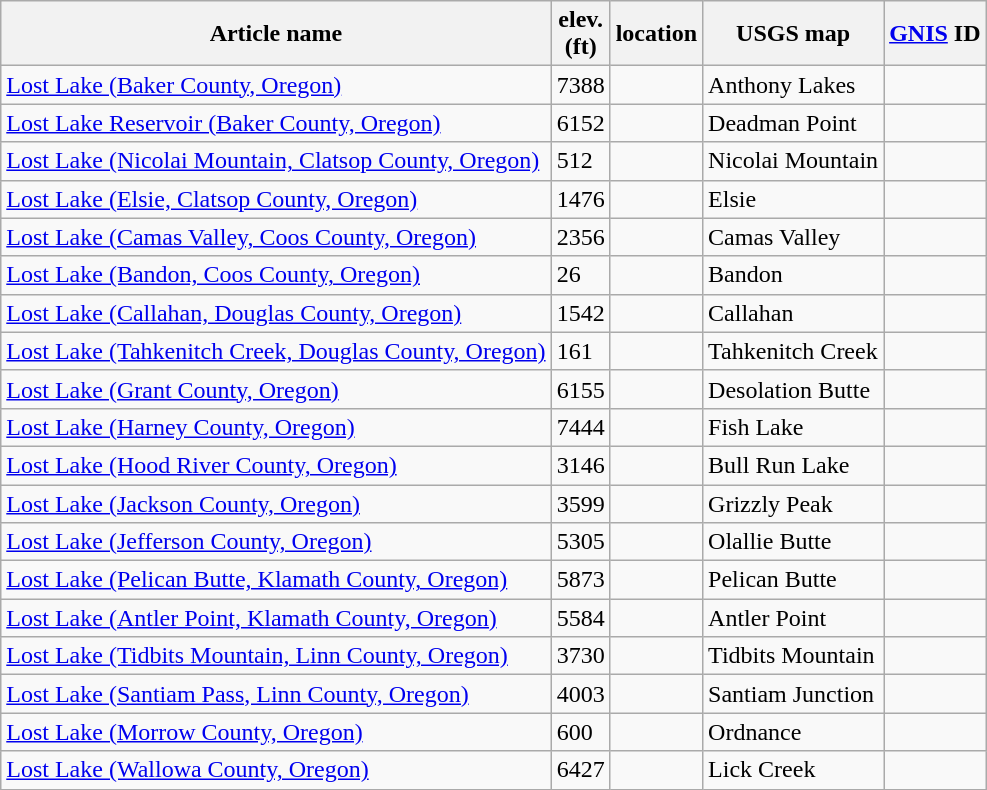<table class="wikitable sortable">
<tr>
<th>Article name</th>
<th>elev.<br>(ft)</th>
<th>location</th>
<th>USGS map</th>
<th><a href='#'>GNIS</a> ID</th>
</tr>
<tr>
<td><a href='#'>Lost Lake (Baker County, Oregon)</a></td>
<td>7388</td>
<td></td>
<td>Anthony Lakes</td>
<td></td>
</tr>
<tr>
<td><a href='#'>Lost Lake Reservoir (Baker County, Oregon)</a></td>
<td>6152</td>
<td></td>
<td>Deadman Point</td>
<td></td>
</tr>
<tr>
<td><a href='#'>Lost Lake (Nicolai Mountain, Clatsop County, Oregon)</a></td>
<td>512</td>
<td></td>
<td>Nicolai Mountain</td>
<td></td>
</tr>
<tr>
<td><a href='#'>Lost Lake (Elsie, Clatsop County, Oregon)</a></td>
<td>1476</td>
<td></td>
<td>Elsie</td>
<td></td>
</tr>
<tr>
<td><a href='#'>Lost Lake (Camas Valley, Coos County, Oregon)</a></td>
<td>2356</td>
<td></td>
<td>Camas Valley</td>
<td></td>
</tr>
<tr>
<td><a href='#'>Lost Lake (Bandon, Coos County, Oregon)</a></td>
<td>26</td>
<td></td>
<td>Bandon</td>
<td></td>
</tr>
<tr>
<td><a href='#'>Lost Lake (Callahan, Douglas County, Oregon)</a></td>
<td>1542</td>
<td></td>
<td>Callahan</td>
<td></td>
</tr>
<tr>
<td><a href='#'>Lost Lake (Tahkenitch Creek, Douglas County, Oregon)</a></td>
<td>161</td>
<td></td>
<td>Tahkenitch Creek</td>
<td></td>
</tr>
<tr>
<td><a href='#'>Lost Lake (Grant County, Oregon)</a></td>
<td>6155</td>
<td></td>
<td>Desolation Butte</td>
<td></td>
</tr>
<tr>
<td><a href='#'>Lost Lake (Harney County, Oregon)</a></td>
<td>7444</td>
<td></td>
<td>Fish Lake</td>
<td></td>
</tr>
<tr>
<td><a href='#'>Lost Lake (Hood River County, Oregon)</a></td>
<td>3146</td>
<td></td>
<td>Bull Run Lake</td>
<td></td>
</tr>
<tr>
<td><a href='#'>Lost Lake (Jackson County, Oregon)</a></td>
<td>3599</td>
<td></td>
<td>Grizzly Peak</td>
<td></td>
</tr>
<tr>
<td><a href='#'>Lost Lake (Jefferson County, Oregon)</a></td>
<td>5305</td>
<td></td>
<td>Olallie Butte</td>
<td></td>
</tr>
<tr>
<td><a href='#'>Lost Lake (Pelican Butte, Klamath County, Oregon)</a></td>
<td>5873</td>
<td></td>
<td>Pelican Butte</td>
<td></td>
</tr>
<tr>
<td><a href='#'>Lost Lake (Antler Point, Klamath County, Oregon)</a></td>
<td>5584</td>
<td></td>
<td>Antler Point</td>
<td></td>
</tr>
<tr>
<td><a href='#'>Lost Lake (Tidbits Mountain, Linn County, Oregon)</a></td>
<td>3730</td>
<td></td>
<td>Tidbits Mountain</td>
<td></td>
</tr>
<tr>
<td><a href='#'>Lost Lake (Santiam Pass, Linn County, Oregon)</a></td>
<td>4003</td>
<td></td>
<td>Santiam Junction</td>
<td></td>
</tr>
<tr>
<td><a href='#'>Lost Lake (Morrow County, Oregon)</a></td>
<td>600</td>
<td></td>
<td>Ordnance</td>
<td></td>
</tr>
<tr>
<td><a href='#'>Lost Lake (Wallowa County, Oregon)</a></td>
<td>6427</td>
<td></td>
<td>Lick Creek</td>
<td></td>
</tr>
</table>
